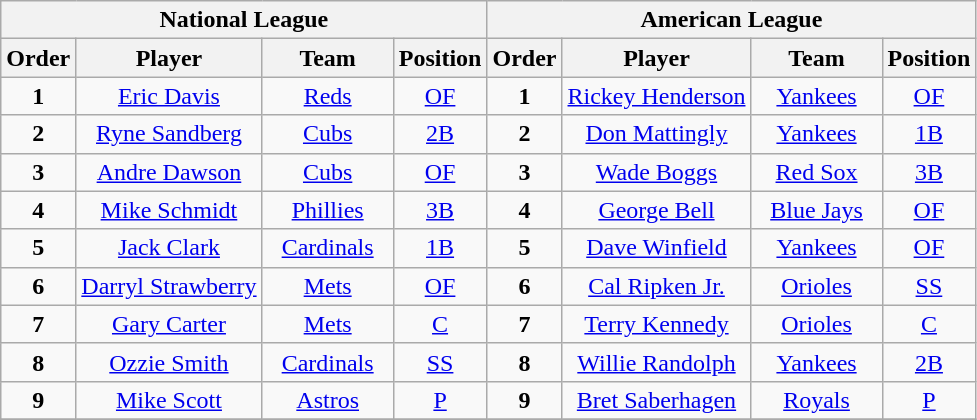<table class="wikitable" style="font-size: 100%; text-align:center;">
<tr>
<th colspan="4">National League</th>
<th colspan="4">American League</th>
</tr>
<tr>
<th>Order</th>
<th>Player</th>
<th width="80">Team</th>
<th>Position</th>
<th>Order</th>
<th>Player</th>
<th width="80">Team</th>
<th>Position</th>
</tr>
<tr>
<td><strong>1</strong></td>
<td><a href='#'>Eric Davis</a></td>
<td><a href='#'>Reds</a></td>
<td><a href='#'>OF</a></td>
<td><strong>1</strong></td>
<td><a href='#'>Rickey Henderson</a></td>
<td><a href='#'>Yankees</a></td>
<td><a href='#'>OF</a></td>
</tr>
<tr>
<td><strong>2</strong></td>
<td><a href='#'>Ryne Sandberg</a></td>
<td><a href='#'>Cubs</a></td>
<td><a href='#'>2B</a></td>
<td><strong>2</strong></td>
<td><a href='#'>Don Mattingly</a></td>
<td><a href='#'>Yankees</a></td>
<td><a href='#'>1B</a></td>
</tr>
<tr>
<td><strong>3</strong></td>
<td><a href='#'>Andre Dawson</a></td>
<td><a href='#'>Cubs</a></td>
<td><a href='#'>OF</a></td>
<td><strong>3</strong></td>
<td><a href='#'>Wade Boggs</a></td>
<td><a href='#'>Red Sox</a></td>
<td><a href='#'>3B</a></td>
</tr>
<tr>
<td><strong>4</strong></td>
<td><a href='#'>Mike Schmidt</a></td>
<td><a href='#'>Phillies</a></td>
<td><a href='#'>3B</a></td>
<td><strong>4</strong></td>
<td><a href='#'>George Bell</a></td>
<td><a href='#'>Blue Jays</a></td>
<td><a href='#'>OF</a></td>
</tr>
<tr>
<td><strong>5</strong></td>
<td><a href='#'>Jack Clark</a></td>
<td><a href='#'>Cardinals</a></td>
<td><a href='#'>1B</a></td>
<td><strong>5</strong></td>
<td><a href='#'>Dave Winfield</a></td>
<td><a href='#'>Yankees</a></td>
<td><a href='#'>OF</a></td>
</tr>
<tr>
<td><strong>6</strong></td>
<td><a href='#'>Darryl Strawberry</a></td>
<td><a href='#'>Mets</a></td>
<td><a href='#'>OF</a></td>
<td><strong>6</strong></td>
<td><a href='#'>Cal Ripken Jr.</a></td>
<td><a href='#'>Orioles</a></td>
<td><a href='#'>SS</a></td>
</tr>
<tr>
<td><strong>7</strong></td>
<td><a href='#'>Gary Carter</a></td>
<td><a href='#'>Mets</a></td>
<td><a href='#'>C</a></td>
<td><strong>7</strong></td>
<td><a href='#'>Terry Kennedy</a></td>
<td><a href='#'>Orioles</a></td>
<td><a href='#'>C</a></td>
</tr>
<tr>
<td><strong>8</strong></td>
<td><a href='#'>Ozzie Smith</a></td>
<td><a href='#'>Cardinals</a></td>
<td><a href='#'>SS</a></td>
<td><strong>8</strong></td>
<td><a href='#'>Willie Randolph</a></td>
<td><a href='#'>Yankees</a></td>
<td><a href='#'>2B</a></td>
</tr>
<tr>
<td><strong>9</strong></td>
<td><a href='#'>Mike Scott</a></td>
<td><a href='#'>Astros</a></td>
<td><a href='#'>P</a></td>
<td><strong>9</strong></td>
<td><a href='#'>Bret Saberhagen</a></td>
<td><a href='#'>Royals</a></td>
<td><a href='#'>P</a></td>
</tr>
<tr>
</tr>
</table>
